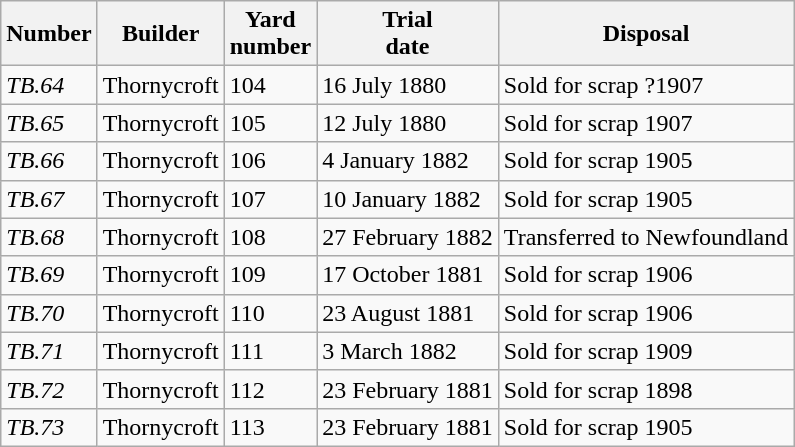<table class="wikitable">
<tr>
<th>Number</th>
<th>Builder</th>
<th>Yard<br>number</th>
<th>Trial<br>date</th>
<th>Disposal</th>
</tr>
<tr>
<td><em>TB.64</em></td>
<td>Thornycroft</td>
<td>104</td>
<td>16 July 1880</td>
<td>Sold for scrap ?1907</td>
</tr>
<tr>
<td><em>TB.65</em></td>
<td>Thornycroft</td>
<td>105</td>
<td>12 July 1880</td>
<td>Sold for scrap 1907</td>
</tr>
<tr>
<td><em>TB.66</em></td>
<td>Thornycroft</td>
<td>106</td>
<td>4 January 1882</td>
<td>Sold for scrap 1905</td>
</tr>
<tr>
<td><em>TB.67</em></td>
<td>Thornycroft</td>
<td>107</td>
<td>10 January 1882</td>
<td>Sold for scrap 1905</td>
</tr>
<tr>
<td><em>TB.68</em></td>
<td>Thornycroft</td>
<td>108</td>
<td>27 February 1882</td>
<td>Transferred to Newfoundland</td>
</tr>
<tr>
<td><em>TB.69</em></td>
<td>Thornycroft</td>
<td>109</td>
<td>17 October 1881</td>
<td>Sold for scrap 1906</td>
</tr>
<tr>
<td><em>TB.70</em></td>
<td>Thornycroft</td>
<td>110</td>
<td>23 August 1881</td>
<td>Sold for scrap 1906</td>
</tr>
<tr>
<td><em>TB.71</em></td>
<td>Thornycroft</td>
<td>111</td>
<td>3 March 1882</td>
<td>Sold for scrap 1909</td>
</tr>
<tr>
<td><em>TB.72</em></td>
<td>Thornycroft</td>
<td>112</td>
<td>23 February 1881</td>
<td>Sold for scrap 1898</td>
</tr>
<tr>
<td><em>TB.73</em></td>
<td>Thornycroft</td>
<td>113</td>
<td>23 February 1881</td>
<td>Sold for scrap 1905</td>
</tr>
</table>
